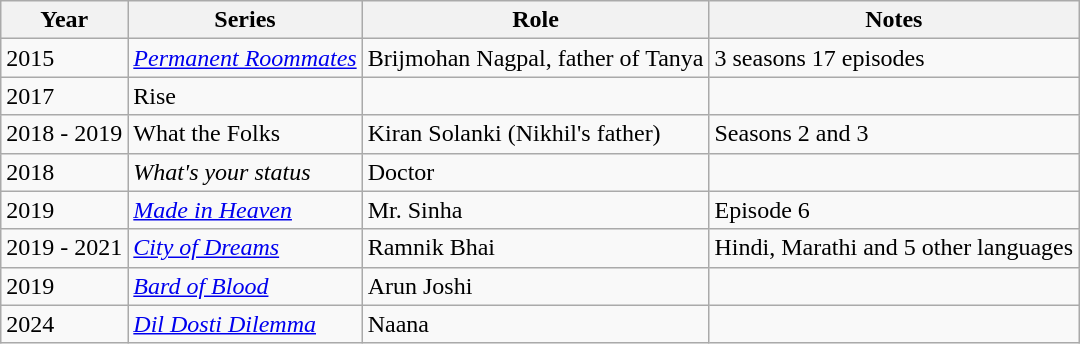<table class="wikitable">
<tr>
<th>Year</th>
<th>Series</th>
<th>Role</th>
<th>Notes</th>
</tr>
<tr>
<td>2015</td>
<td><em><a href='#'>Permanent Roommates</a></em></td>
<td>Brijmohan Nagpal, father of Tanya</td>
<td>3 seasons 17 episodes</td>
</tr>
<tr>
<td>2017</td>
<td>Rise</td>
<td></td>
<td></td>
</tr>
<tr>
<td>2018 - 2019</td>
<td>What the Folks</td>
<td>Kiran Solanki (Nikhil's father)</td>
<td>Seasons 2 and 3</td>
</tr>
<tr>
<td>2018</td>
<td><em>What's your status</em></td>
<td>Doctor</td>
<td></td>
</tr>
<tr>
<td>2019</td>
<td><em><a href='#'>Made in Heaven</a></em></td>
<td>Mr. Sinha</td>
<td>Episode 6</td>
</tr>
<tr>
<td>2019 - 2021</td>
<td><em><a href='#'>City of Dreams</a></em></td>
<td>Ramnik Bhai</td>
<td>Hindi, Marathi and 5 other languages</td>
</tr>
<tr>
<td>2019</td>
<td><em><a href='#'>Bard of Blood</a></em></td>
<td>Arun Joshi</td>
<td></td>
</tr>
<tr>
<td>2024</td>
<td><em><a href='#'>Dil Dosti Dilemma</a></em></td>
<td>Naana</td>
<td></td>
</tr>
</table>
